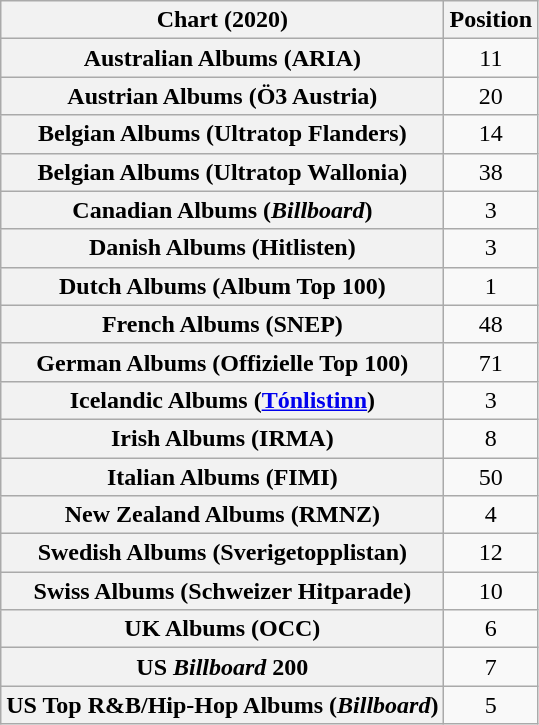<table class="wikitable sortable plainrowheaders" style="text-align:center">
<tr>
<th scope="col">Chart (2020)</th>
<th scope="col">Position</th>
</tr>
<tr>
<th scope="row">Australian Albums (ARIA)</th>
<td>11</td>
</tr>
<tr>
<th scope="row">Austrian Albums (Ö3 Austria)</th>
<td>20</td>
</tr>
<tr>
<th scope="row">Belgian Albums (Ultratop Flanders)</th>
<td>14</td>
</tr>
<tr>
<th scope="row">Belgian Albums (Ultratop Wallonia)</th>
<td>38</td>
</tr>
<tr>
<th scope="row">Canadian Albums (<em>Billboard</em>)</th>
<td>3</td>
</tr>
<tr>
<th scope="row">Danish Albums (Hitlisten)</th>
<td>3</td>
</tr>
<tr>
<th scope="row">Dutch Albums (Album Top 100)</th>
<td>1</td>
</tr>
<tr>
<th scope="row">French Albums (SNEP)</th>
<td>48</td>
</tr>
<tr>
<th scope="row">German Albums (Offizielle Top 100)</th>
<td>71</td>
</tr>
<tr>
<th scope="row">Icelandic Albums (<a href='#'>Tónlistinn</a>)</th>
<td>3</td>
</tr>
<tr>
<th scope="row">Irish Albums (IRMA)</th>
<td>8</td>
</tr>
<tr>
<th scope="row">Italian Albums (FIMI)</th>
<td>50</td>
</tr>
<tr>
<th scope="row">New Zealand Albums (RMNZ)</th>
<td>4</td>
</tr>
<tr>
<th scope="row">Swedish Albums (Sverigetopplistan)</th>
<td>12</td>
</tr>
<tr>
<th scope="row">Swiss Albums (Schweizer Hitparade)</th>
<td>10</td>
</tr>
<tr>
<th scope="row">UK Albums (OCC)</th>
<td>6</td>
</tr>
<tr>
<th scope="row">US <em>Billboard</em> 200</th>
<td>7</td>
</tr>
<tr>
<th scope="row">US Top R&B/Hip-Hop Albums (<em>Billboard</em>)</th>
<td>5</td>
</tr>
</table>
